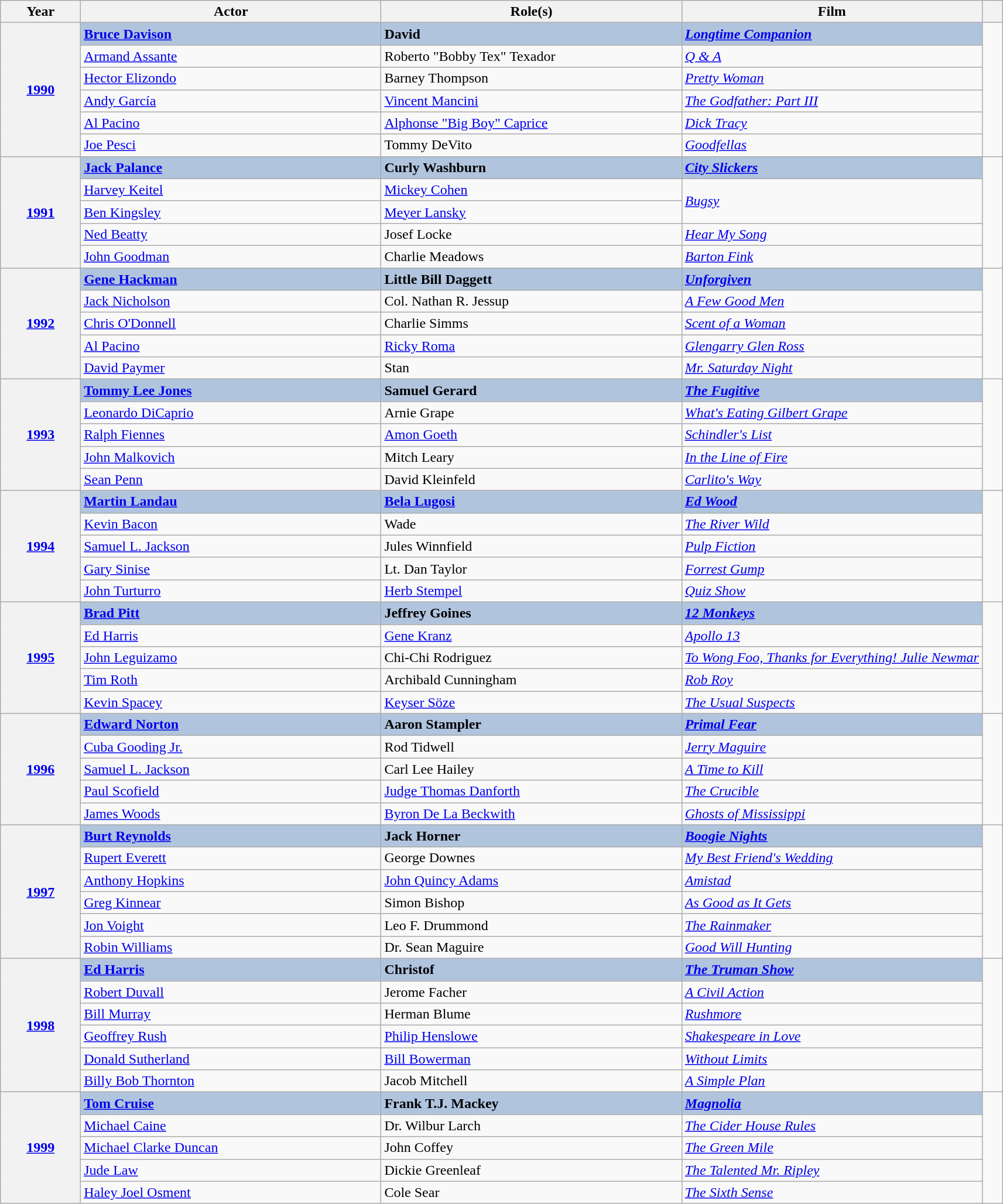<table class="wikitable sortable">
<tr>
<th scope="col" style="width:8%;">Year</th>
<th scope="col" style="width:30%;">Actor</th>
<th scope="col" style="width:30%;">Role(s)</th>
<th scope="col" style="width:30%;">Film</th>
<th scope="col" style="width:2%;" class="unsortable"></th>
</tr>
<tr>
<th rowspan="6" style="text-align:center;"><a href='#'>1990</a></th>
<td style="background:#B0C4DE;"><strong><a href='#'>Bruce Davison</a> </strong></td>
<td style="background:#B0C4DE;"><strong>David</strong></td>
<td style="background:#B0C4DE;"><strong><em><a href='#'>Longtime Companion</a></em></strong></td>
<td rowspan="6"></td>
</tr>
<tr>
<td><a href='#'>Armand Assante</a></td>
<td>Roberto "Bobby Tex" Texador</td>
<td><em><a href='#'>Q & A</a></em></td>
</tr>
<tr>
<td><a href='#'>Hector Elizondo</a></td>
<td>Barney Thompson</td>
<td><em><a href='#'>Pretty Woman</a></em></td>
</tr>
<tr>
<td><a href='#'>Andy García</a></td>
<td><a href='#'>Vincent Mancini</a></td>
<td><em><a href='#'>The Godfather: Part III</a></em></td>
</tr>
<tr>
<td><a href='#'>Al Pacino</a></td>
<td><a href='#'>Alphonse "Big Boy" Caprice</a></td>
<td><em><a href='#'>Dick Tracy</a></em></td>
</tr>
<tr>
<td><a href='#'>Joe Pesci</a></td>
<td>Tommy DeVito</td>
<td><em><a href='#'>Goodfellas</a></em></td>
</tr>
<tr>
<th rowspan="5" style="text-align:center;"><a href='#'>1991</a></th>
<td style="background:#B0C4DE;"><strong><a href='#'>Jack Palance</a> </strong></td>
<td style="background:#B0C4DE;"><strong>Curly Washburn</strong></td>
<td style="background:#B0C4DE;"><strong><em><a href='#'>City Slickers</a></em></strong></td>
<td rowspan="5"></td>
</tr>
<tr>
<td><a href='#'>Harvey Keitel</a></td>
<td><a href='#'>Mickey Cohen</a></td>
<td rowspan="2"><em><a href='#'>Bugsy</a></em></td>
</tr>
<tr>
<td><a href='#'>Ben Kingsley</a></td>
<td><a href='#'>Meyer Lansky</a></td>
</tr>
<tr>
<td><a href='#'>Ned Beatty</a></td>
<td>Josef Locke</td>
<td><em><a href='#'>Hear My Song</a></em></td>
</tr>
<tr>
<td><a href='#'>John Goodman</a></td>
<td>Charlie Meadows</td>
<td><em><a href='#'>Barton Fink</a></em></td>
</tr>
<tr>
<th rowspan="5" style="text-align:center;"><a href='#'>1992</a></th>
<td style="background:#B0C4DE;"><strong><a href='#'>Gene Hackman</a> </strong></td>
<td style="background:#B0C4DE;"><strong>Little Bill Daggett</strong></td>
<td style="background:#B0C4DE;"><strong><em><a href='#'>Unforgiven</a></em></strong></td>
<td rowspan="5"></td>
</tr>
<tr>
<td><a href='#'>Jack Nicholson</a></td>
<td>Col. Nathan R. Jessup</td>
<td><em><a href='#'>A Few Good Men</a></em></td>
</tr>
<tr>
<td><a href='#'>Chris O'Donnell</a></td>
<td>Charlie Simms</td>
<td><em><a href='#'>Scent of a Woman</a></em></td>
</tr>
<tr>
<td><a href='#'>Al Pacino</a></td>
<td><a href='#'>Ricky Roma</a></td>
<td><em><a href='#'>Glengarry Glen Ross</a></em></td>
</tr>
<tr>
<td><a href='#'>David Paymer</a></td>
<td>Stan</td>
<td><em><a href='#'>Mr. Saturday Night</a></em></td>
</tr>
<tr>
<th rowspan="5" style="text-align:center;"><a href='#'>1993</a></th>
<td style="background:#B0C4DE;"><strong><a href='#'>Tommy Lee Jones</a> </strong></td>
<td style="background:#B0C4DE;"><strong>Samuel Gerard</strong></td>
<td style="background:#B0C4DE;"><strong><em><a href='#'>The Fugitive</a></em></strong></td>
<td rowspan="5"></td>
</tr>
<tr>
<td><a href='#'>Leonardo DiCaprio</a></td>
<td>Arnie Grape</td>
<td><em><a href='#'>What's Eating Gilbert Grape</a></em></td>
</tr>
<tr>
<td><a href='#'>Ralph Fiennes</a></td>
<td><a href='#'>Amon Goeth</a></td>
<td><em><a href='#'>Schindler's List</a></em></td>
</tr>
<tr>
<td><a href='#'>John Malkovich</a></td>
<td>Mitch Leary</td>
<td><em><a href='#'>In the Line of Fire</a></em></td>
</tr>
<tr>
<td><a href='#'>Sean Penn</a></td>
<td>David Kleinfeld</td>
<td><em><a href='#'>Carlito's Way</a></em></td>
</tr>
<tr>
<th rowspan="5" style="text-align:center;"><a href='#'>1994</a></th>
<td style="background:#B0C4DE;"><strong><a href='#'>Martin Landau</a> </strong></td>
<td style="background:#B0C4DE;"><strong><a href='#'>Bela Lugosi</a></strong></td>
<td style="background:#B0C4DE;"><strong><em><a href='#'>Ed Wood</a></em></strong></td>
<td rowspan="5"></td>
</tr>
<tr>
<td><a href='#'>Kevin Bacon</a></td>
<td>Wade</td>
<td><em><a href='#'>The River Wild</a></em></td>
</tr>
<tr>
<td><a href='#'>Samuel L. Jackson</a></td>
<td>Jules Winnfield</td>
<td><em><a href='#'>Pulp Fiction</a></em></td>
</tr>
<tr>
<td><a href='#'>Gary Sinise</a></td>
<td>Lt. Dan Taylor</td>
<td><em><a href='#'>Forrest Gump</a></em></td>
</tr>
<tr>
<td><a href='#'>John Turturro</a></td>
<td><a href='#'>Herb Stempel</a></td>
<td><em><a href='#'>Quiz Show</a></em></td>
</tr>
<tr>
<th rowspan="5" style="text-align:center;"><a href='#'>1995</a></th>
<td style="background:#B0C4DE;"><strong><a href='#'>Brad Pitt</a> </strong></td>
<td style="background:#B0C4DE;"><strong>Jeffrey Goines</strong></td>
<td style="background:#B0C4DE;"><strong><em><a href='#'>12 Monkeys</a></em></strong></td>
<td rowspan="5"></td>
</tr>
<tr>
<td><a href='#'>Ed Harris</a></td>
<td><a href='#'>Gene Kranz</a></td>
<td><em><a href='#'>Apollo 13</a></em></td>
</tr>
<tr>
<td><a href='#'>John Leguizamo</a></td>
<td>Chi-Chi Rodriguez</td>
<td><em><a href='#'>To Wong Foo, Thanks for Everything! Julie Newmar</a></em></td>
</tr>
<tr>
<td><a href='#'>Tim Roth</a></td>
<td>Archibald Cunningham</td>
<td><em><a href='#'>Rob Roy</a></em></td>
</tr>
<tr>
<td><a href='#'>Kevin Spacey</a></td>
<td><a href='#'>Keyser Söze</a></td>
<td><em><a href='#'>The Usual Suspects</a></em></td>
</tr>
<tr>
<th rowspan="5" style="text-align:center;"><a href='#'>1996</a></th>
<td style="background:#B0C4DE;"><strong><a href='#'>Edward Norton</a> </strong></td>
<td style="background:#B0C4DE;"><strong>Aaron Stampler</strong></td>
<td style="background:#B0C4DE;"><strong><em><a href='#'>Primal Fear</a></em></strong></td>
<td rowspan="5"></td>
</tr>
<tr>
<td><a href='#'>Cuba Gooding Jr.</a></td>
<td>Rod Tidwell</td>
<td><em><a href='#'>Jerry Maguire</a></em></td>
</tr>
<tr>
<td><a href='#'>Samuel L. Jackson</a></td>
<td>Carl Lee Hailey</td>
<td><em><a href='#'>A Time to Kill</a></em></td>
</tr>
<tr>
<td><a href='#'>Paul Scofield</a></td>
<td><a href='#'>Judge Thomas Danforth</a></td>
<td><em><a href='#'>The Crucible</a></em></td>
</tr>
<tr>
<td><a href='#'>James Woods</a></td>
<td><a href='#'>Byron De La Beckwith</a></td>
<td><em><a href='#'>Ghosts of Mississippi</a></em></td>
</tr>
<tr>
<th rowspan="6" style="text-align:center;"><a href='#'>1997</a></th>
<td style="background:#B0C4DE;"><strong><a href='#'>Burt Reynolds</a></strong></td>
<td style="background:#B0C4DE;"><strong>Jack Horner</strong></td>
<td style="background:#B0C4DE;"><strong><em><a href='#'>Boogie Nights</a></em></strong></td>
<td rowspan="6"></td>
</tr>
<tr>
<td><a href='#'>Rupert Everett</a></td>
<td>George Downes</td>
<td><em><a href='#'>My Best Friend's Wedding</a></em></td>
</tr>
<tr>
<td><a href='#'>Anthony Hopkins</a></td>
<td><a href='#'>John Quincy Adams</a></td>
<td><em><a href='#'>Amistad</a></em></td>
</tr>
<tr>
<td><a href='#'>Greg Kinnear</a></td>
<td>Simon Bishop</td>
<td><em><a href='#'>As Good as It Gets</a></em></td>
</tr>
<tr>
<td><a href='#'>Jon Voight</a></td>
<td>Leo F. Drummond</td>
<td><em><a href='#'>The Rainmaker</a></em></td>
</tr>
<tr>
<td><a href='#'>Robin Williams</a></td>
<td>Dr. Sean Maguire</td>
<td><em><a href='#'>Good Will Hunting</a></em></td>
</tr>
<tr>
<th rowspan="6" style="text-align:center;"><a href='#'>1998</a></th>
<td style="background:#B0C4DE;"><strong><a href='#'>Ed Harris</a> </strong></td>
<td style="background:#B0C4DE;"><strong>Christof</strong></td>
<td style="background:#B0C4DE;"><strong><em><a href='#'>The Truman Show</a></em></strong></td>
<td rowspan="6"></td>
</tr>
<tr>
<td><a href='#'>Robert Duvall</a></td>
<td>Jerome Facher</td>
<td><em><a href='#'>A Civil Action</a></em></td>
</tr>
<tr>
<td><a href='#'>Bill Murray</a></td>
<td>Herman Blume</td>
<td><em><a href='#'>Rushmore</a></em></td>
</tr>
<tr>
<td><a href='#'>Geoffrey Rush</a></td>
<td><a href='#'>Philip Henslowe</a></td>
<td><em><a href='#'>Shakespeare in Love</a></em></td>
</tr>
<tr>
<td><a href='#'>Donald Sutherland</a></td>
<td><a href='#'>Bill Bowerman</a></td>
<td><em><a href='#'>Without Limits</a></em></td>
</tr>
<tr>
<td><a href='#'>Billy Bob Thornton</a></td>
<td>Jacob Mitchell</td>
<td><em><a href='#'>A Simple Plan</a></em></td>
</tr>
<tr>
<th rowspan="5" style="text-align:center;"><a href='#'>1999</a></th>
<td style="background:#B0C4DE;"><strong><a href='#'>Tom Cruise</a> </strong></td>
<td style="background:#B0C4DE;"><strong>Frank T.J. Mackey</strong></td>
<td style="background:#B0C4DE;"><strong><em><a href='#'>Magnolia</a></em></strong></td>
<td rowspan="5"></td>
</tr>
<tr>
<td><a href='#'>Michael Caine</a></td>
<td>Dr. Wilbur Larch</td>
<td><em><a href='#'>The Cider House Rules</a></em></td>
</tr>
<tr>
<td><a href='#'>Michael Clarke Duncan</a></td>
<td>John Coffey</td>
<td><em><a href='#'>The Green Mile</a></em></td>
</tr>
<tr>
<td><a href='#'>Jude Law</a></td>
<td>Dickie Greenleaf</td>
<td><em><a href='#'>The Talented Mr. Ripley</a></em></td>
</tr>
<tr>
<td><a href='#'>Haley Joel Osment</a></td>
<td>Cole Sear</td>
<td><em><a href='#'>The Sixth Sense</a></em></td>
</tr>
</table>
